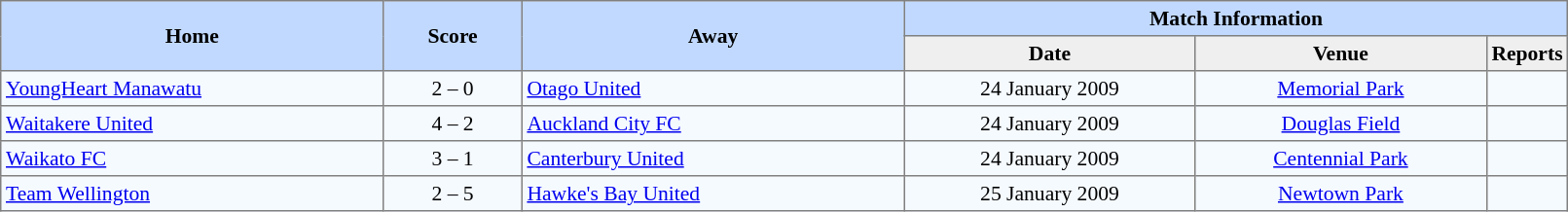<table border=1 style="border-collapse:collapse; font-size:90%; text-align:center;" cellpadding=3 cellspacing=0 width=85%>
<tr bgcolor=#C1D9FF>
<th rowspan=2 width=25%>Home</th>
<th rowspan=2 width=9%>Score</th>
<th rowspan=2 width=25%>Away</th>
<th colspan=9>Match Information</th>
</tr>
<tr bgcolor=#EFEFEF>
<th width=19%>Date</th>
<th width=19%>Venue</th>
<th width=10%>Reports</th>
</tr>
<tr bgcolor=#F5FAFF>
<td align=left> <a href='#'>YoungHeart Manawatu</a></td>
<td>2 – 0</td>
<td align=left> <a href='#'>Otago United</a></td>
<td>24 January 2009</td>
<td><a href='#'>Memorial Park</a></td>
<td></td>
</tr>
<tr bgcolor=#F5FAFF>
<td align=left> <a href='#'>Waitakere United</a></td>
<td>4 – 2</td>
<td align=left> <a href='#'>Auckland City FC</a></td>
<td>24 January 2009</td>
<td><a href='#'>Douglas Field</a></td>
<td></td>
</tr>
<tr bgcolor=#F5FAFF>
<td align=left> <a href='#'>Waikato FC</a></td>
<td>3 – 1</td>
<td align=left> <a href='#'>Canterbury United</a></td>
<td>24 January 2009</td>
<td><a href='#'>Centennial Park</a></td>
<td></td>
</tr>
<tr bgcolor=#F5FAFF>
<td align=left> <a href='#'>Team Wellington</a></td>
<td>2 – 5</td>
<td align=left> <a href='#'>Hawke's Bay United</a></td>
<td>25 January 2009</td>
<td><a href='#'>Newtown Park</a></td>
<td></td>
</tr>
</table>
